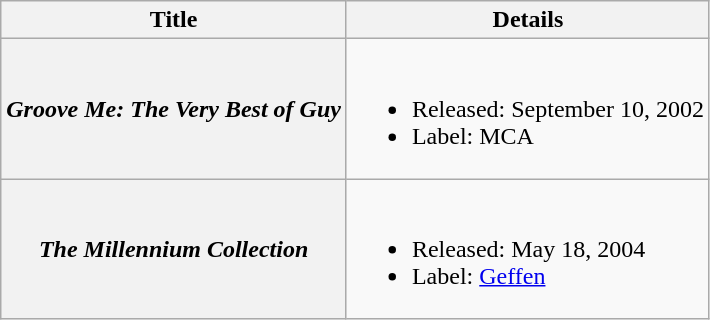<table class="wikitable plainrowheaders">
<tr>
<th>Title</th>
<th>Details</th>
</tr>
<tr>
<th scope="row"><em>Groove Me: The Very Best of Guy</em></th>
<td><br><ul><li>Released: September 10, 2002</li><li>Label: MCA</li></ul></td>
</tr>
<tr>
<th scope="row"><em>The Millennium Collection</em></th>
<td><br><ul><li>Released: May 18, 2004</li><li>Label: <a href='#'>Geffen</a></li></ul></td>
</tr>
</table>
